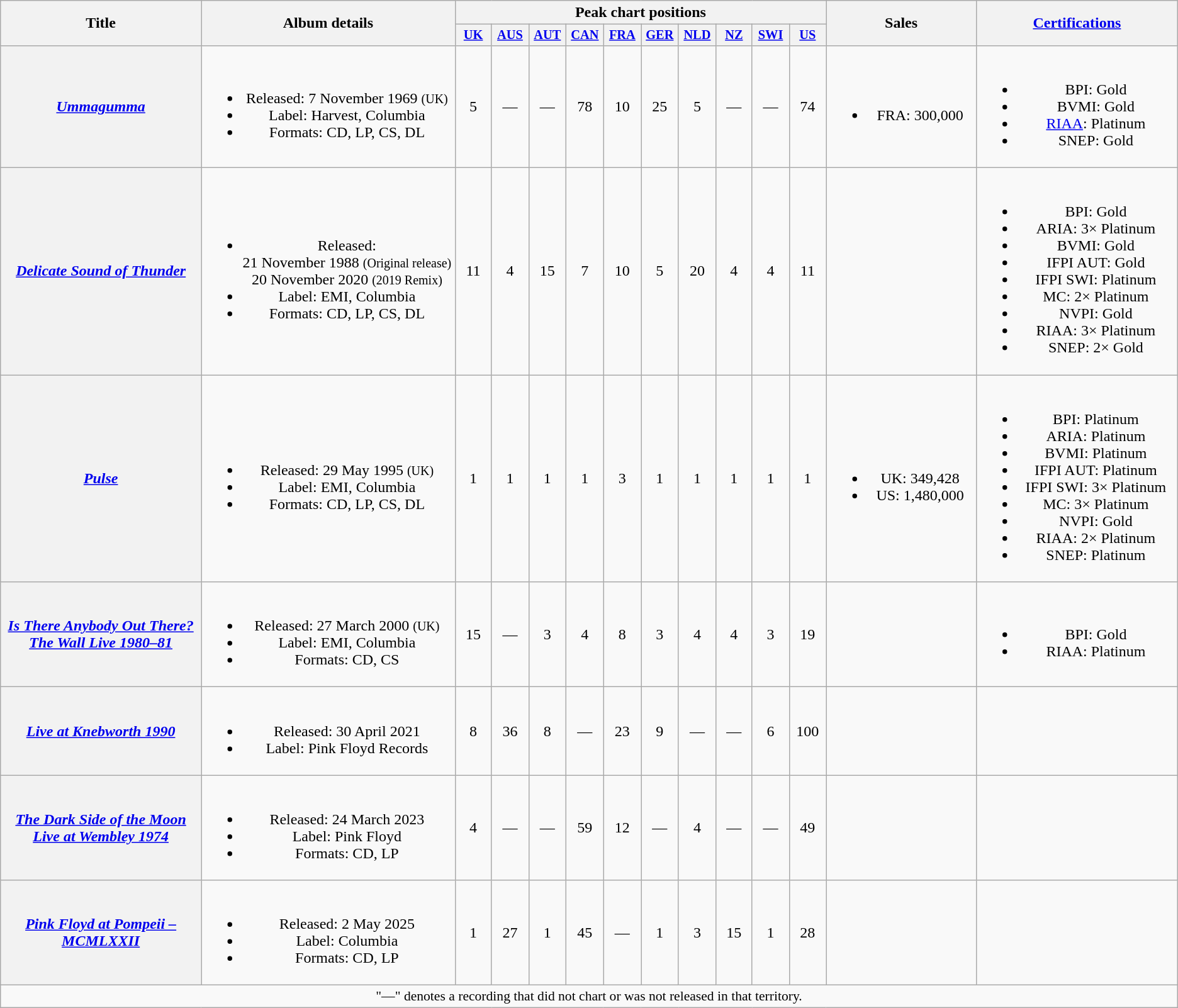<table class="wikitable plainrowheaders" style="text-align:center;">
<tr>
<th scope="col" rowspan="2" style="width:14em;">Title</th>
<th scope="col" rowspan="2" style="width:18em;">Album details</th>
<th scope="col" colspan="10">Peak chart positions</th>
<th scope="col" rowspan="2" style="width:10em;">Sales</th>
<th scope="col" rowspan="2" style="width:14em;"><a href='#'>Certifications</a></th>
</tr>
<tr>
<th scope="col" style="width:2.5em;font-size:85%;"><a href='#'>UK</a><br></th>
<th scope="col" style="width:2.5em;font-size:85%;"><a href='#'>AUS</a><br></th>
<th scope="col" style="width:2.5em;font-size:85%;"><a href='#'>AUT</a><br></th>
<th scope="col" style="width:2.5em;font-size:85%;"><a href='#'>CAN</a><br></th>
<th scope="col" style="width:2.5em;font-size:85%;"><a href='#'>FRA</a><br></th>
<th scope="col" style="width:2.5em;font-size:85%;"><a href='#'>GER</a><br></th>
<th scope="col" style="width:2.5em;font-size:85%;"><a href='#'>NLD</a><br></th>
<th scope="col" style="width:2.5em;font-size:85%;"><a href='#'>NZ</a><br></th>
<th scope="col" style="width:2.5em;font-size:85%;"><a href='#'>SWI</a><br></th>
<th scope="col" style="width:2.5em;font-size:85%;"><a href='#'>US</a><br></th>
</tr>
<tr>
<th scope="row"><em><a href='#'>Ummagumma</a></em></th>
<td><br><ul><li>Released: 7 November 1969 <small>(UK)</small></li><li>Label: Harvest, Columbia</li><li>Formats: CD, LP, CS, DL</li></ul></td>
<td>5</td>
<td>—</td>
<td>—</td>
<td>78</td>
<td>10</td>
<td>25</td>
<td>5</td>
<td>—</td>
<td>—</td>
<td>74</td>
<td><br><ul><li>FRA: 300,000</li></ul></td>
<td><br><ul><li>BPI: Gold</li><li>BVMI: Gold</li><li><a href='#'>RIAA</a>: Platinum</li><li>SNEP: Gold</li></ul></td>
</tr>
<tr>
<th scope="row"><em><a href='#'>Delicate Sound of Thunder</a></em></th>
<td><br><ul><li>Released: <br> 21 November 1988 <small>(Original release)</small> <br> 20 November 2020 <small>(2019 Remix)</small></li><li>Label: EMI, Columbia</li><li>Formats: CD, LP, CS, DL</li></ul></td>
<td>11</td>
<td>4</td>
<td>15</td>
<td>7</td>
<td>10</td>
<td>5</td>
<td>20</td>
<td>4</td>
<td>4</td>
<td>11</td>
<td></td>
<td><br><ul><li>BPI: Gold</li><li>ARIA: 3× Platinum</li><li>BVMI: Gold</li><li>IFPI AUT: Gold</li><li>IFPI SWI: Platinum</li><li>MC: 2× Platinum</li><li>NVPI: Gold</li><li>RIAA: 3× Platinum</li><li>SNEP: 2× Gold</li></ul></td>
</tr>
<tr>
<th scope="row"><em><a href='#'>Pulse</a></em></th>
<td><br><ul><li>Released: 29 May 1995 <small>(UK)</small></li><li>Label: EMI, Columbia</li><li>Formats: CD, LP, CS, DL</li></ul></td>
<td>1</td>
<td>1</td>
<td>1</td>
<td>1</td>
<td>3</td>
<td>1</td>
<td>1</td>
<td>1</td>
<td>1</td>
<td>1</td>
<td><br><ul><li>UK: 349,428</li><li>US: 1,480,000</li></ul></td>
<td><br><ul><li>BPI: Platinum</li><li>ARIA: Platinum</li><li>BVMI: Platinum</li><li>IFPI AUT: Platinum</li><li>IFPI SWI: 3× Platinum</li><li>MC: 3× Platinum</li><li>NVPI: Gold</li><li>RIAA: 2× Platinum</li><li>SNEP: Platinum</li></ul></td>
</tr>
<tr>
<th scope="row"><em><a href='#'>Is There Anybody Out There? The Wall Live 1980–81</a></em></th>
<td><br><ul><li>Released: 27 March 2000 <small>(UK)</small></li><li>Label: EMI, Columbia</li><li>Formats: CD, CS</li></ul></td>
<td>15</td>
<td>—</td>
<td>3</td>
<td>4</td>
<td>8</td>
<td>3</td>
<td>4</td>
<td>4</td>
<td>3</td>
<td>19</td>
<td></td>
<td><br><ul><li>BPI: Gold</li><li>RIAA: Platinum</li></ul></td>
</tr>
<tr>
<th scope="row"><em><a href='#'>Live at Knebworth 1990</a></em></th>
<td><br><ul><li>Released: 30 April 2021</li><li>Label: Pink Floyd Records</li></ul></td>
<td>8</td>
<td>36<br></td>
<td>8</td>
<td>—</td>
<td>23<br></td>
<td>9</td>
<td>—</td>
<td>—</td>
<td>6</td>
<td>100</td>
<td></td>
<td></td>
</tr>
<tr>
<th scope="row"><em><a href='#'>The Dark Side of the Moon Live at Wembley 1974</a></em></th>
<td><br><ul><li>Released: 24 March 2023</li><li>Label: Pink Floyd</li><li>Formats: CD, LP</li></ul></td>
<td>4</td>
<td>—</td>
<td>—</td>
<td>59</td>
<td>12<br></td>
<td>—</td>
<td>4</td>
<td>—</td>
<td>—</td>
<td>49</td>
<td></td>
<td></td>
</tr>
<tr>
<th scope="row"><em><a href='#'>Pink Floyd at Pompeii – MCMLXXII</a></em></th>
<td><br><ul><li>Released: 2 May 2025</li><li>Label: Columbia</li><li>Formats: CD, LP</li></ul></td>
<td>1</td>
<td>27<br></td>
<td>1</td>
<td>45</td>
<td>—</td>
<td>1</td>
<td>3</td>
<td>15<br></td>
<td>1</td>
<td>28</td>
<td></td>
<td></td>
</tr>
<tr>
<td colspan="14" style="font-size:90%">"—" denotes a recording that did not chart or was not released in that territory.</td>
</tr>
</table>
